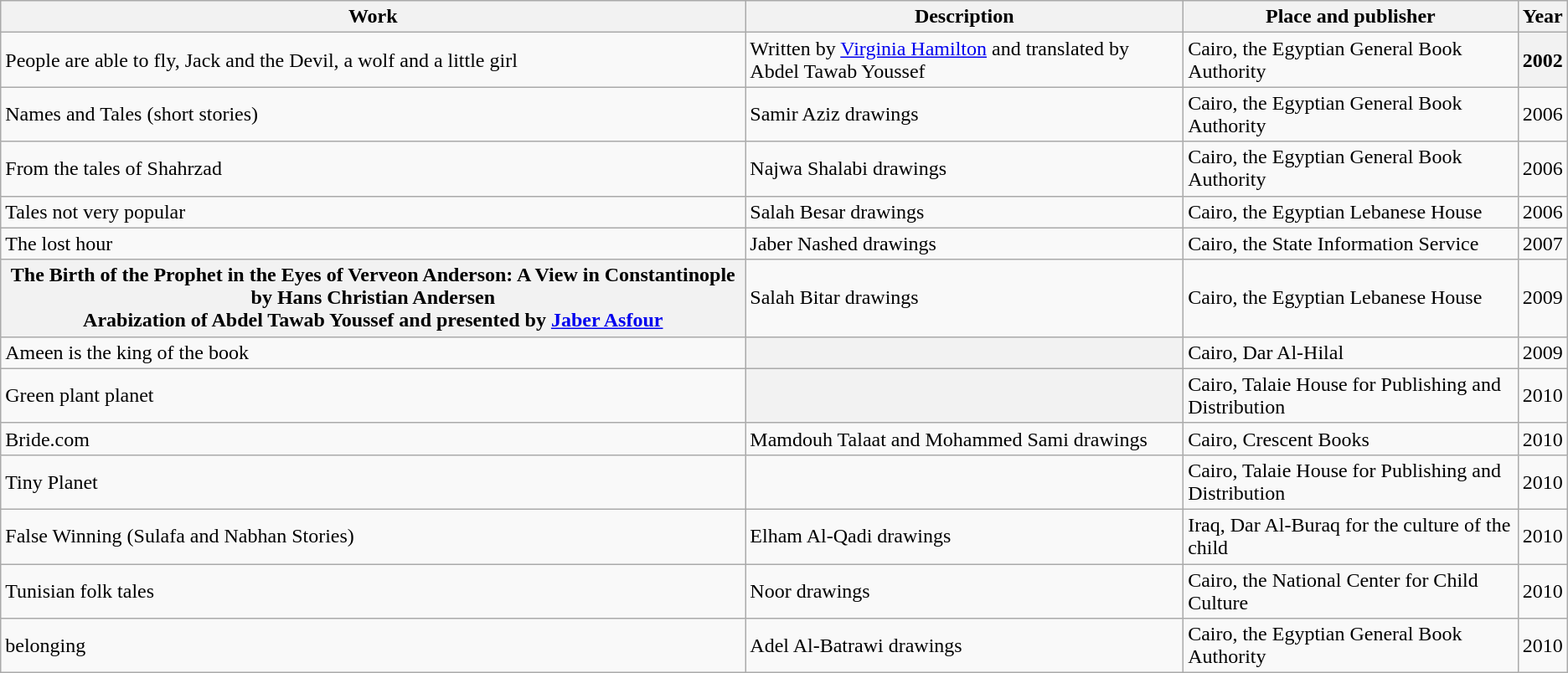<table class="wikitable">
<tr>
<th>Work</th>
<th>Description</th>
<th>Place and publisher</th>
<th>Year</th>
</tr>
<tr>
<td>People are able to fly, Jack and the Devil, a wolf and a  little girl</td>
<td>Written by <a href='#'>Virginia Hamilton</a> and translated by Abdel Tawab  Youssef</td>
<td>Cairo, the Egyptian General Book Authority</td>
<th>2002</th>
</tr>
<tr>
<td>Names and Tales (short stories)</td>
<td>Samir Aziz drawings</td>
<td>Cairo, the Egyptian General Book Authority</td>
<td>2006</td>
</tr>
<tr>
<td>From the tales of Shahrzad</td>
<td>Najwa Shalabi drawings</td>
<td>Cairo, the Egyptian General Book Authority</td>
<td>2006</td>
</tr>
<tr>
<td>Tales not very popular</td>
<td>Salah Besar drawings</td>
<td>Cairo, the Egyptian Lebanese House</td>
<td>2006</td>
</tr>
<tr>
<td>The lost hour</td>
<td>Jaber Nashed drawings</td>
<td>Cairo, the State Information Service</td>
<td>2007</td>
</tr>
<tr>
<th>The Birth of the Prophet in the Eyes of Verveon Anderson: A View in Constantinople by Hans Christian Andersen<br>Arabization of Abdel Tawab Youssef and presented by <a href='#'>Jaber Asfour</a></th>
<td>Salah Bitar drawings</td>
<td>Cairo, the Egyptian Lebanese House</td>
<td>2009</td>
</tr>
<tr>
<td>Ameen is the king of the book</td>
<th></th>
<td>Cairo, Dar Al-Hilal</td>
<td>2009</td>
</tr>
<tr>
<td>Green plant planet</td>
<th></th>
<td>Cairo, Talaie House for Publishing and  Distribution</td>
<td>2010</td>
</tr>
<tr>
<td>Bride.com</td>
<td>Mamdouh Talaat and Mohammed Sami drawings</td>
<td>Cairo, Crescent Books</td>
<td>2010</td>
</tr>
<tr>
<td>Tiny Planet</td>
<td></td>
<td>Cairo, Talaie House for Publishing and  Distribution</td>
<td>2010</td>
</tr>
<tr>
<td>False Winning (Sulafa and Nabhan Stories)</td>
<td>Elham Al-Qadi drawings</td>
<td>Iraq, Dar Al-Buraq for the culture of the  child</td>
<td>2010</td>
</tr>
<tr>
<td>Tunisian folk tales</td>
<td>Noor drawings</td>
<td>Cairo, the National Center for Child Culture</td>
<td>2010</td>
</tr>
<tr>
<td>belonging</td>
<td>Adel Al-Batrawi drawings</td>
<td>Cairo, the Egyptian General Book Authority</td>
<td>2010</td>
</tr>
</table>
